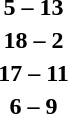<table style="text-align:center">
<tr>
<th width=200></th>
<th width=100></th>
<th width=200></th>
</tr>
<tr>
<td align=right></td>
<td><strong>5 – 13</strong></td>
<td align=left></td>
</tr>
<tr>
<td align=right></td>
<td><strong>18 – 2</strong></td>
<td align=left></td>
</tr>
<tr>
<td align=right></td>
<td><strong>17 – 11</strong></td>
<td align=left></td>
</tr>
<tr>
<td align=right></td>
<td><strong>6 – 9</strong></td>
<td align=left></td>
</tr>
</table>
